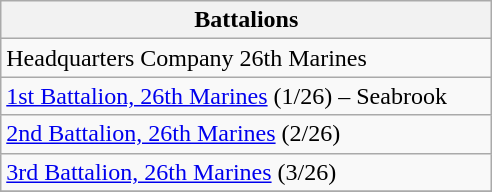<table class="wikitable" style="text-align: center;">
<tr>
<th style="width:20em">Battalions</th>
</tr>
<tr>
<td align="left">Headquarters Company 26th Marines</td>
</tr>
<tr>
<td align="left"><a href='#'>1st Battalion, 26th Marines</a> (1/26) – Seabrook</td>
</tr>
<tr>
<td align="left"><a href='#'>2nd Battalion, 26th Marines</a> (2/26)</td>
</tr>
<tr>
<td align="left"><a href='#'>3rd Battalion, 26th Marines</a> (3/26)</td>
</tr>
<tr>
</tr>
</table>
